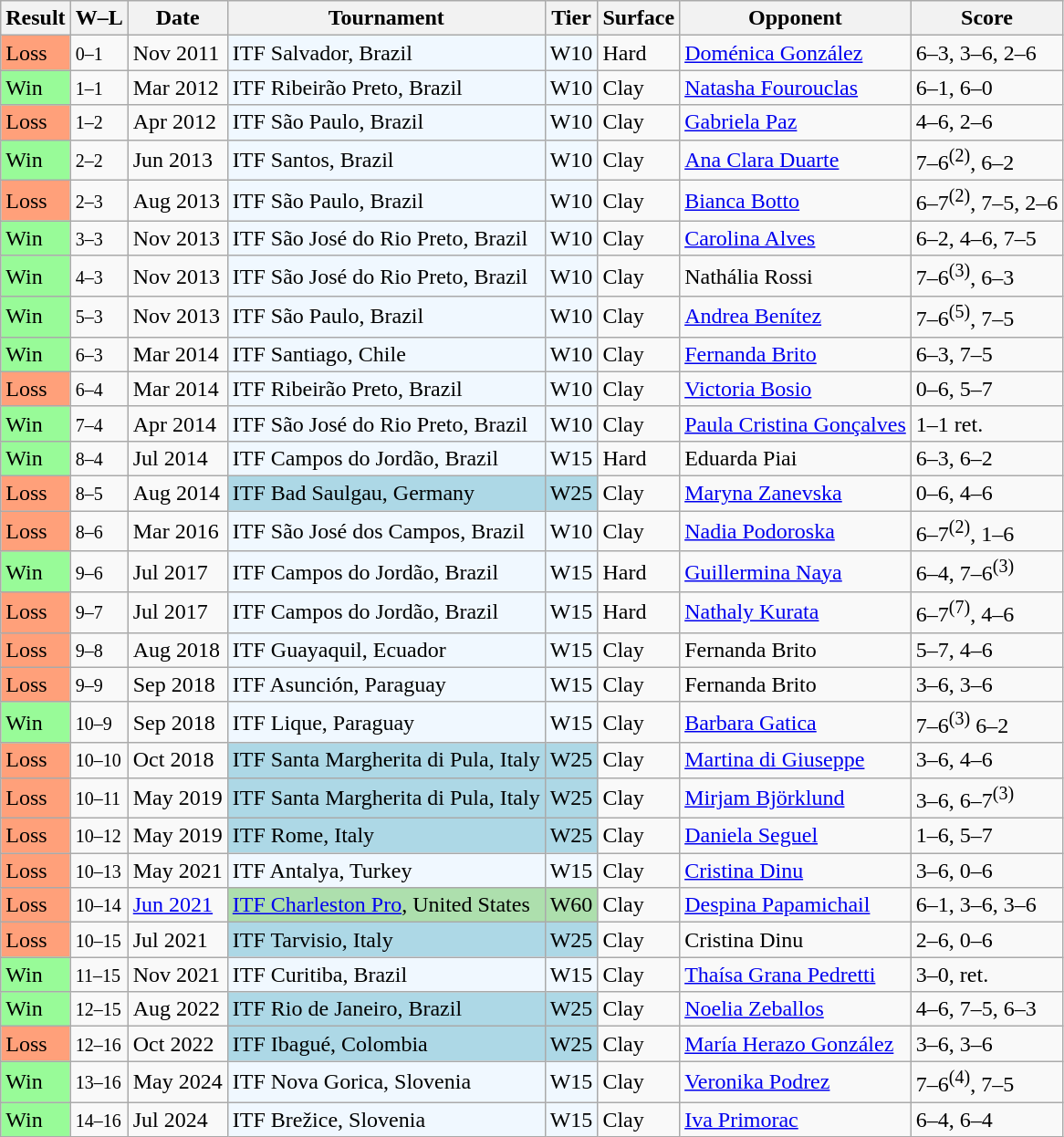<table class="sortable wikitable">
<tr>
<th>Result</th>
<th class="unsortable">W–L</th>
<th>Date</th>
<th>Tournament</th>
<th>Tier</th>
<th>Surface</th>
<th>Opponent</th>
<th class="unsortable">Score</th>
</tr>
<tr>
<td style="background:#ffa07a;">Loss</td>
<td><small>0–1</small></td>
<td>Nov 2011</td>
<td style="background:#f0f8ff;">ITF Salvador, Brazil</td>
<td style="background:#f0f8ff;">W10</td>
<td>Hard</td>
<td> <a href='#'>Doménica González</a></td>
<td>6–3, 3–6, 2–6</td>
</tr>
<tr>
<td style="background:#98fb98;">Win</td>
<td><small>1–1</small></td>
<td>Mar 2012</td>
<td style="background:#f0f8ff;">ITF Ribeirão Preto, Brazil</td>
<td style="background:#f0f8ff;">W10</td>
<td>Clay</td>
<td> <a href='#'>Natasha Fourouclas</a></td>
<td>6–1, 6–0</td>
</tr>
<tr>
<td style="background:#ffa07a;">Loss</td>
<td><small>1–2</small></td>
<td>Apr 2012</td>
<td style="background:#f0f8ff;">ITF São Paulo, Brazil</td>
<td style="background:#f0f8ff;">W10</td>
<td>Clay</td>
<td> <a href='#'>Gabriela Paz</a></td>
<td>4–6, 2–6</td>
</tr>
<tr>
<td style="background:#98fb98;">Win</td>
<td><small>2–2</small></td>
<td>Jun 2013</td>
<td style="background:#f0f8ff;">ITF Santos, Brazil</td>
<td style="background:#f0f8ff;">W10</td>
<td>Clay</td>
<td> <a href='#'>Ana Clara Duarte</a></td>
<td>7–6<sup>(2)</sup>, 6–2</td>
</tr>
<tr>
<td style="background:#ffa07a;">Loss</td>
<td><small>2–3</small></td>
<td>Aug 2013</td>
<td style="background:#f0f8ff;">ITF São Paulo, Brazil</td>
<td style="background:#f0f8ff;">W10</td>
<td>Clay</td>
<td> <a href='#'>Bianca Botto</a></td>
<td>6–7<sup>(2)</sup>, 7–5, 2–6</td>
</tr>
<tr>
<td style="background:#98fb98;">Win</td>
<td><small>3–3</small></td>
<td>Nov 2013</td>
<td style="background:#f0f8ff;">ITF São José do Rio Preto, Brazil</td>
<td style="background:#f0f8ff;">W10</td>
<td>Clay</td>
<td> <a href='#'>Carolina Alves</a></td>
<td>6–2, 4–6, 7–5</td>
</tr>
<tr>
<td style="background:#98fb98;">Win</td>
<td><small>4–3</small></td>
<td>Nov 2013</td>
<td style="background:#f0f8ff;">ITF São José do Rio Preto, Brazil</td>
<td style="background:#f0f8ff;">W10</td>
<td>Clay</td>
<td> Nathália Rossi</td>
<td>7–6<sup>(3)</sup>, 6–3</td>
</tr>
<tr>
<td style="background:#98fb98;">Win</td>
<td><small>5–3</small></td>
<td>Nov 2013</td>
<td style="background:#f0f8ff;">ITF São Paulo, Brazil</td>
<td style="background:#f0f8ff;">W10</td>
<td>Clay</td>
<td> <a href='#'>Andrea Benítez</a></td>
<td>7–6<sup>(5)</sup>, 7–5</td>
</tr>
<tr>
<td style="background:#98fb98;">Win</td>
<td><small>6–3</small></td>
<td>Mar 2014</td>
<td style="background:#f0f8ff;">ITF Santiago, Chile</td>
<td style="background:#f0f8ff;">W10</td>
<td>Clay</td>
<td> <a href='#'>Fernanda Brito</a></td>
<td>6–3, 7–5</td>
</tr>
<tr>
<td style="background:#ffa07a;">Loss</td>
<td><small>6–4</small></td>
<td>Mar 2014</td>
<td style="background:#f0f8ff;">ITF Ribeirão Preto, Brazil</td>
<td style="background:#f0f8ff;">W10</td>
<td>Clay</td>
<td> <a href='#'>Victoria Bosio</a></td>
<td>0–6, 5–7</td>
</tr>
<tr>
<td style="background:#98fb98;">Win</td>
<td><small>7–4</small></td>
<td>Apr 2014</td>
<td style="background:#f0f8ff;">ITF São José do Rio Preto, Brazil</td>
<td style="background:#f0f8ff;">W10</td>
<td>Clay</td>
<td> <a href='#'>Paula Cristina Gonçalves</a></td>
<td>1–1 ret.</td>
</tr>
<tr>
<td style="background:#98fb98;">Win</td>
<td><small>8–4</small></td>
<td>Jul 2014</td>
<td style="background:#f0f8ff;">ITF Campos do Jordão, Brazil</td>
<td style="background:#f0f8ff;">W15</td>
<td>Hard</td>
<td> Eduarda Piai</td>
<td>6–3, 6–2</td>
</tr>
<tr>
<td style="background:#ffa07a;">Loss</td>
<td><small>8–5</small></td>
<td>Aug 2014</td>
<td style="background:lightblue;">ITF Bad Saulgau, Germany</td>
<td style="background:lightblue;">W25</td>
<td>Clay</td>
<td> <a href='#'>Maryna Zanevska</a></td>
<td>0–6, 4–6</td>
</tr>
<tr>
<td style="background:#ffa07a;">Loss</td>
<td><small>8–6</small></td>
<td>Mar 2016</td>
<td style="background:#f0f8ff;">ITF São José dos Campos, Brazil</td>
<td style="background:#f0f8ff;">W10</td>
<td>Clay</td>
<td> <a href='#'>Nadia Podoroska</a></td>
<td>6–7<sup>(2)</sup>, 1–6</td>
</tr>
<tr>
<td style="background:#98fb98;">Win</td>
<td><small>9–6</small></td>
<td>Jul 2017</td>
<td style="background:#f0f8ff;">ITF Campos do Jordão, Brazil</td>
<td style="background:#f0f8ff;">W15</td>
<td>Hard</td>
<td> <a href='#'>Guillermina Naya</a></td>
<td>6–4, 7–6<sup>(3)</sup></td>
</tr>
<tr>
<td style="background:#ffa07a;">Loss</td>
<td><small>9–7</small></td>
<td>Jul 2017</td>
<td style="background:#f0f8ff;">ITF Campos do Jordão, Brazil</td>
<td style="background:#f0f8ff;">W15</td>
<td>Hard</td>
<td> <a href='#'>Nathaly Kurata</a></td>
<td>6–7<sup>(7)</sup>, 4–6</td>
</tr>
<tr>
<td style="background:#ffa07a;">Loss</td>
<td><small>9–8</small></td>
<td>Aug 2018</td>
<td style="background:#f0f8ff;">ITF Guayaquil, Ecuador</td>
<td style="background:#f0f8ff;">W15</td>
<td>Clay</td>
<td> Fernanda Brito</td>
<td>5–7, 4–6</td>
</tr>
<tr>
<td style="background:#ffa07a;">Loss</td>
<td><small>9–9</small></td>
<td>Sep 2018</td>
<td style="background:#f0f8ff;">ITF Asunción, Paraguay</td>
<td style="background:#f0f8ff;">W15</td>
<td>Clay</td>
<td> Fernanda Brito</td>
<td>3–6, 3–6</td>
</tr>
<tr>
<td style="background:#98fb98;">Win</td>
<td><small>10–9</small></td>
<td>Sep 2018</td>
<td style="background:#f0f8ff;">ITF Lique, Paraguay</td>
<td style="background:#f0f8ff;">W15</td>
<td>Clay</td>
<td> <a href='#'>Barbara Gatica</a></td>
<td>7–6<sup>(3)</sup> 6–2</td>
</tr>
<tr>
<td style="background:#ffa07a;">Loss</td>
<td><small>10–10</small></td>
<td>Oct 2018</td>
<td style="background:lightblue;">ITF Santa Margherita di Pula, Italy</td>
<td style="background:lightblue;">W25</td>
<td>Clay</td>
<td> <a href='#'>Martina di Giuseppe</a></td>
<td>3–6, 4–6</td>
</tr>
<tr>
<td style="background:#ffa07a;">Loss</td>
<td><small>10–11</small></td>
<td>May 2019</td>
<td style="background:lightblue;">ITF Santa Margherita di Pula, Italy</td>
<td style="background:lightblue;">W25</td>
<td>Clay</td>
<td> <a href='#'>Mirjam Björklund</a></td>
<td>3–6, 6–7<sup>(3)</sup></td>
</tr>
<tr>
<td style="background:#ffa07a;">Loss</td>
<td><small>10–12</small></td>
<td>May 2019</td>
<td style="background:lightblue;">ITF Rome, Italy</td>
<td style="background:lightblue;">W25</td>
<td>Clay</td>
<td> <a href='#'>Daniela Seguel</a></td>
<td>1–6, 5–7</td>
</tr>
<tr>
<td style="background:#ffa07a;">Loss</td>
<td><small>10–13</small></td>
<td>May 2021</td>
<td style="background:#f0f8ff;">ITF Antalya, Turkey</td>
<td style="background:#f0f8ff;">W15</td>
<td>Clay</td>
<td> <a href='#'>Cristina Dinu</a></td>
<td>3–6, 0–6</td>
</tr>
<tr>
<td style="background:#ffa07a;">Loss</td>
<td><small>10–14</small></td>
<td><a href='#'>Jun 2021</a></td>
<td style="background:#addfad;"><a href='#'>ITF Charleston Pro</a>, United States</td>
<td style="background:#addfad;">W60</td>
<td>Clay</td>
<td> <a href='#'>Despina Papamichail</a></td>
<td>6–1, 3–6, 3–6</td>
</tr>
<tr>
<td style="background:#ffa07a;">Loss</td>
<td><small>10–15</small></td>
<td>Jul 2021</td>
<td style="background:lightblue;">ITF Tarvisio, Italy</td>
<td style="background:lightblue;">W25</td>
<td>Clay</td>
<td> Cristina Dinu</td>
<td>2–6, 0–6</td>
</tr>
<tr>
<td style="background:#98fb98;">Win</td>
<td><small>11–15</small></td>
<td>Nov 2021</td>
<td style="background:#f0f8ff;">ITF Curitiba, Brazil</td>
<td style="background:#f0f8ff;">W15</td>
<td>Clay</td>
<td> <a href='#'>Thaísa Grana Pedretti</a></td>
<td>3–0, ret.</td>
</tr>
<tr>
<td style="background:#98fb98;">Win</td>
<td><small>12–15</small></td>
<td>Aug 2022</td>
<td style="background:lightblue;">ITF Rio de Janeiro, Brazil</td>
<td style="background:lightblue;">W25</td>
<td>Clay</td>
<td> <a href='#'>Noelia Zeballos</a></td>
<td>4–6, 7–5, 6–3</td>
</tr>
<tr>
<td style="background:#ffa07a;">Loss</td>
<td><small>12–16</small></td>
<td>Oct 2022</td>
<td style="background:lightblue;">ITF Ibagué, Colombia</td>
<td style="background:lightblue;">W25</td>
<td>Clay</td>
<td> <a href='#'>María Herazo González</a></td>
<td>3–6, 3–6</td>
</tr>
<tr>
<td style="background:#98fb98;">Win</td>
<td><small>13–16</small></td>
<td>May 2024</td>
<td style="background:#f0f8ff;">ITF Nova Gorica, Slovenia</td>
<td style="background:#f0f8ff;">W15</td>
<td>Clay</td>
<td> <a href='#'>Veronika Podrez</a></td>
<td>7–6<sup>(4)</sup>, 7–5</td>
</tr>
<tr>
<td style="background:#98fb98;">Win</td>
<td><small>14–16</small></td>
<td>Jul 2024</td>
<td style="background:#f0f8ff;">ITF Brežice, Slovenia</td>
<td style="background:#f0f8ff;">W15</td>
<td>Clay</td>
<td> <a href='#'>Iva Primorac</a></td>
<td>6–4, 6–4</td>
</tr>
</table>
